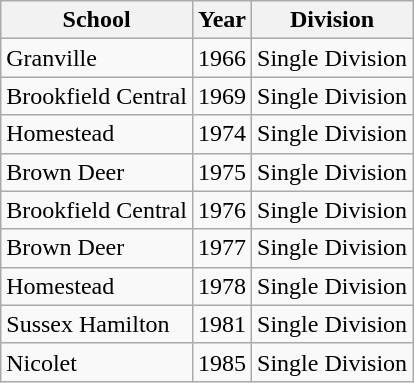<table class="wikitable">
<tr>
<th>School</th>
<th>Year</th>
<th>Division</th>
</tr>
<tr>
<td>Granville</td>
<td>1966</td>
<td>Single Division</td>
</tr>
<tr>
<td>Brookfield Central</td>
<td>1969</td>
<td>Single Division</td>
</tr>
<tr>
<td>Homestead</td>
<td>1974</td>
<td>Single Division</td>
</tr>
<tr>
<td>Brown Deer</td>
<td>1975</td>
<td>Single Division</td>
</tr>
<tr>
<td>Brookfield Central</td>
<td>1976</td>
<td>Single Division</td>
</tr>
<tr>
<td>Brown Deer</td>
<td>1977</td>
<td>Single Division</td>
</tr>
<tr>
<td>Homestead</td>
<td>1978</td>
<td>Single Division</td>
</tr>
<tr>
<td>Sussex Hamilton</td>
<td>1981</td>
<td>Single Division</td>
</tr>
<tr>
<td>Nicolet</td>
<td>1985</td>
<td>Single Division</td>
</tr>
</table>
